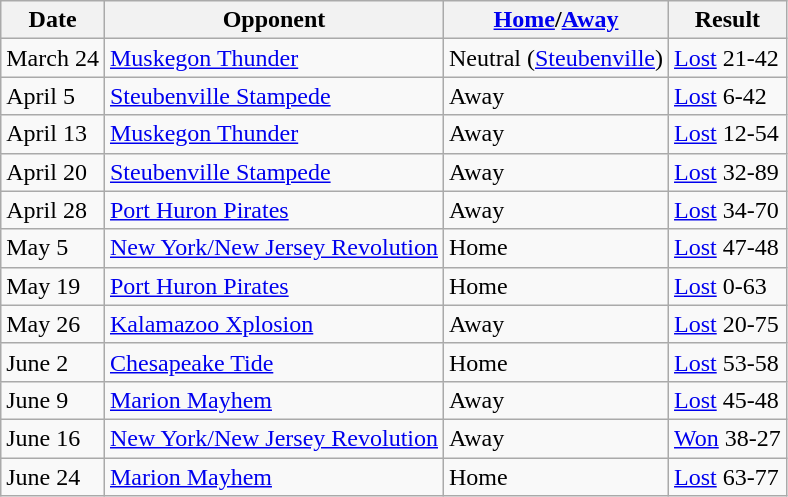<table class="wikitable">
<tr>
<th>Date</th>
<th>Opponent</th>
<th><a href='#'>Home</a>/<a href='#'>Away</a></th>
<th>Result</th>
</tr>
<tr>
<td>March 24</td>
<td><a href='#'>Muskegon Thunder</a></td>
<td>Neutral (<a href='#'>Steubenville</a>)</td>
<td><a href='#'>Lost</a> 21-42</td>
</tr>
<tr>
<td>April 5</td>
<td><a href='#'>Steubenville Stampede</a></td>
<td>Away</td>
<td><a href='#'>Lost</a> 6-42</td>
</tr>
<tr>
<td>April 13</td>
<td><a href='#'>Muskegon Thunder</a></td>
<td>Away</td>
<td><a href='#'>Lost</a> 12-54</td>
</tr>
<tr>
<td>April 20</td>
<td><a href='#'>Steubenville Stampede</a></td>
<td>Away</td>
<td><a href='#'>Lost</a> 32-89</td>
</tr>
<tr>
<td>April 28</td>
<td><a href='#'>Port Huron Pirates</a></td>
<td>Away</td>
<td><a href='#'>Lost</a> 34-70</td>
</tr>
<tr>
<td>May 5</td>
<td><a href='#'>New York/New Jersey Revolution</a></td>
<td>Home</td>
<td><a href='#'>Lost</a> 47-48</td>
</tr>
<tr>
<td>May 19</td>
<td><a href='#'>Port Huron Pirates</a></td>
<td>Home</td>
<td><a href='#'>Lost</a> 0-63</td>
</tr>
<tr>
<td>May 26</td>
<td><a href='#'>Kalamazoo Xplosion</a></td>
<td>Away</td>
<td><a href='#'>Lost</a> 20-75</td>
</tr>
<tr>
<td>June 2</td>
<td><a href='#'>Chesapeake Tide</a></td>
<td>Home</td>
<td><a href='#'>Lost</a> 53-58</td>
</tr>
<tr>
<td>June 9</td>
<td><a href='#'>Marion Mayhem</a></td>
<td>Away</td>
<td><a href='#'>Lost</a> 45-48</td>
</tr>
<tr>
<td>June 16</td>
<td><a href='#'>New York/New Jersey Revolution</a></td>
<td>Away</td>
<td><a href='#'>Won</a> 38-27</td>
</tr>
<tr>
<td>June 24</td>
<td><a href='#'>Marion Mayhem</a></td>
<td>Home</td>
<td><a href='#'>Lost</a> 63-77</td>
</tr>
</table>
